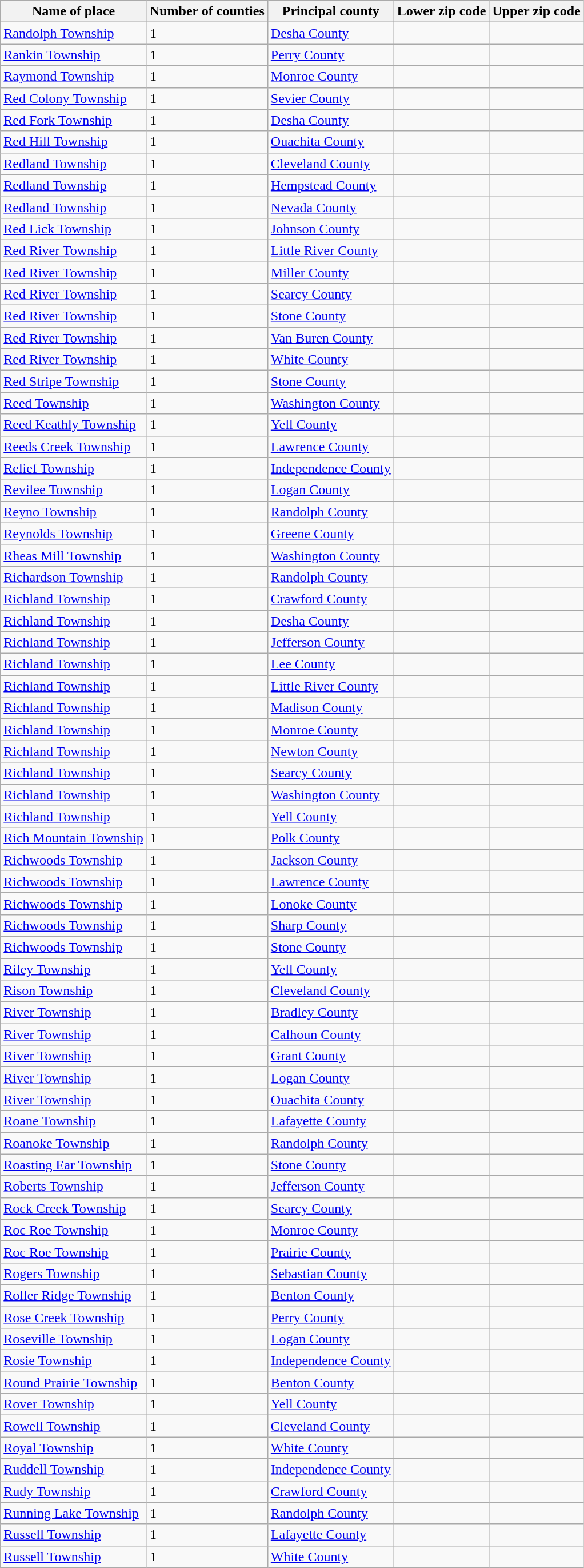<table class="wikitable">
<tr>
<th>Name of place</th>
<th>Number of counties</th>
<th>Principal county</th>
<th>Lower zip code</th>
<th>Upper zip code</th>
</tr>
<tr>
<td><a href='#'>Randolph Township</a></td>
<td>1</td>
<td><a href='#'>Desha County</a></td>
<td> </td>
<td> </td>
</tr>
<tr>
<td><a href='#'>Rankin Township</a></td>
<td>1</td>
<td><a href='#'>Perry County</a></td>
<td> </td>
<td> </td>
</tr>
<tr>
<td><a href='#'>Raymond Township</a></td>
<td>1</td>
<td><a href='#'>Monroe County</a></td>
<td> </td>
<td> </td>
</tr>
<tr>
<td><a href='#'>Red Colony Township</a></td>
<td>1</td>
<td><a href='#'>Sevier County</a></td>
<td> </td>
<td> </td>
</tr>
<tr>
<td><a href='#'>Red Fork Township</a></td>
<td>1</td>
<td><a href='#'>Desha County</a></td>
<td> </td>
<td> </td>
</tr>
<tr>
<td><a href='#'>Red Hill Township</a></td>
<td>1</td>
<td><a href='#'>Ouachita County</a></td>
<td> </td>
<td> </td>
</tr>
<tr>
<td><a href='#'>Redland Township</a></td>
<td>1</td>
<td><a href='#'>Cleveland County</a></td>
<td> </td>
<td> </td>
</tr>
<tr>
<td><a href='#'>Redland Township</a></td>
<td>1</td>
<td><a href='#'>Hempstead County</a></td>
<td> </td>
<td> </td>
</tr>
<tr>
<td><a href='#'>Redland Township</a></td>
<td>1</td>
<td><a href='#'>Nevada County</a></td>
<td> </td>
<td> </td>
</tr>
<tr>
<td><a href='#'>Red Lick Township</a></td>
<td>1</td>
<td><a href='#'>Johnson County</a></td>
<td> </td>
<td> </td>
</tr>
<tr>
<td><a href='#'>Red River Township</a></td>
<td>1</td>
<td><a href='#'>Little River County</a></td>
<td> </td>
<td> </td>
</tr>
<tr>
<td><a href='#'>Red River Township</a></td>
<td>1</td>
<td><a href='#'>Miller County</a></td>
<td> </td>
<td> </td>
</tr>
<tr>
<td><a href='#'>Red River Township</a></td>
<td>1</td>
<td><a href='#'>Searcy County</a></td>
<td> </td>
<td> </td>
</tr>
<tr>
<td><a href='#'>Red River Township</a></td>
<td>1</td>
<td><a href='#'>Stone County</a></td>
<td> </td>
<td> </td>
</tr>
<tr>
<td><a href='#'>Red River Township</a></td>
<td>1</td>
<td><a href='#'>Van Buren County</a></td>
<td> </td>
<td> </td>
</tr>
<tr>
<td><a href='#'>Red River Township</a></td>
<td>1</td>
<td><a href='#'>White County</a></td>
<td> </td>
<td> </td>
</tr>
<tr>
<td><a href='#'>Red Stripe Township</a></td>
<td>1</td>
<td><a href='#'>Stone County</a></td>
<td> </td>
<td> </td>
</tr>
<tr>
<td><a href='#'>Reed Township</a></td>
<td>1</td>
<td><a href='#'>Washington County</a></td>
<td> </td>
<td> </td>
</tr>
<tr>
<td><a href='#'>Reed Keathly Township</a></td>
<td>1</td>
<td><a href='#'>Yell County</a></td>
<td> </td>
<td> </td>
</tr>
<tr>
<td><a href='#'>Reeds Creek Township</a></td>
<td>1</td>
<td><a href='#'>Lawrence County</a></td>
<td> </td>
<td> </td>
</tr>
<tr>
<td><a href='#'>Relief Township</a></td>
<td>1</td>
<td><a href='#'>Independence County</a></td>
<td> </td>
<td> </td>
</tr>
<tr>
<td><a href='#'>Revilee Township</a></td>
<td>1</td>
<td><a href='#'>Logan County</a></td>
<td> </td>
<td> </td>
</tr>
<tr>
<td><a href='#'>Reyno Township</a></td>
<td>1</td>
<td><a href='#'>Randolph County</a></td>
<td> </td>
<td> </td>
</tr>
<tr>
<td><a href='#'>Reynolds Township</a></td>
<td>1</td>
<td><a href='#'>Greene County</a></td>
<td> </td>
<td> </td>
</tr>
<tr>
<td><a href='#'>Rheas Mill Township</a></td>
<td>1</td>
<td><a href='#'>Washington County</a></td>
<td> </td>
<td> </td>
</tr>
<tr>
<td><a href='#'>Richardson Township</a></td>
<td>1</td>
<td><a href='#'>Randolph County</a></td>
<td> </td>
<td> </td>
</tr>
<tr>
<td><a href='#'>Richland Township</a></td>
<td>1</td>
<td><a href='#'>Crawford County</a></td>
<td> </td>
<td> </td>
</tr>
<tr>
<td><a href='#'>Richland Township</a></td>
<td>1</td>
<td><a href='#'>Desha County</a></td>
<td> </td>
<td> </td>
</tr>
<tr>
<td><a href='#'>Richland Township</a></td>
<td>1</td>
<td><a href='#'>Jefferson County</a></td>
<td> </td>
<td> </td>
</tr>
<tr>
<td><a href='#'>Richland Township</a></td>
<td>1</td>
<td><a href='#'>Lee County</a></td>
<td> </td>
<td> </td>
</tr>
<tr>
<td><a href='#'>Richland Township</a></td>
<td>1</td>
<td><a href='#'>Little River County</a></td>
<td> </td>
<td> </td>
</tr>
<tr>
<td><a href='#'>Richland Township</a></td>
<td>1</td>
<td><a href='#'>Madison County</a></td>
<td> </td>
<td> </td>
</tr>
<tr>
<td><a href='#'>Richland Township</a></td>
<td>1</td>
<td><a href='#'>Monroe County</a></td>
<td> </td>
<td> </td>
</tr>
<tr>
<td><a href='#'>Richland Township</a></td>
<td>1</td>
<td><a href='#'>Newton County</a></td>
<td> </td>
<td> </td>
</tr>
<tr>
<td><a href='#'>Richland Township</a></td>
<td>1</td>
<td><a href='#'>Searcy County</a></td>
<td> </td>
<td> </td>
</tr>
<tr>
<td><a href='#'>Richland Township</a></td>
<td>1</td>
<td><a href='#'>Washington County</a></td>
<td> </td>
<td> </td>
</tr>
<tr>
<td><a href='#'>Richland Township</a></td>
<td>1</td>
<td><a href='#'>Yell County</a></td>
<td> </td>
<td> </td>
</tr>
<tr>
<td><a href='#'>Rich Mountain Township</a></td>
<td>1</td>
<td><a href='#'>Polk County</a></td>
<td> </td>
<td> </td>
</tr>
<tr>
<td><a href='#'>Richwoods Township</a></td>
<td>1</td>
<td><a href='#'>Jackson County</a></td>
<td> </td>
<td> </td>
</tr>
<tr>
<td><a href='#'>Richwoods Township</a></td>
<td>1</td>
<td><a href='#'>Lawrence County</a></td>
<td> </td>
<td> </td>
</tr>
<tr>
<td><a href='#'>Richwoods Township</a></td>
<td>1</td>
<td><a href='#'>Lonoke County</a></td>
<td> </td>
<td> </td>
</tr>
<tr>
<td><a href='#'>Richwoods Township</a></td>
<td>1</td>
<td><a href='#'>Sharp County</a></td>
<td> </td>
<td> </td>
</tr>
<tr>
<td><a href='#'>Richwoods Township</a></td>
<td>1</td>
<td><a href='#'>Stone County</a></td>
<td> </td>
<td> </td>
</tr>
<tr>
<td><a href='#'>Riley Township</a></td>
<td>1</td>
<td><a href='#'>Yell County</a></td>
<td> </td>
<td> </td>
</tr>
<tr>
<td><a href='#'>Rison Township</a></td>
<td>1</td>
<td><a href='#'>Cleveland County</a></td>
<td> </td>
<td> </td>
</tr>
<tr>
<td><a href='#'>River Township</a></td>
<td>1</td>
<td><a href='#'>Bradley County</a></td>
<td> </td>
<td> </td>
</tr>
<tr>
<td><a href='#'>River Township</a></td>
<td>1</td>
<td><a href='#'>Calhoun County</a></td>
<td> </td>
<td> </td>
</tr>
<tr>
<td><a href='#'>River Township</a></td>
<td>1</td>
<td><a href='#'>Grant County</a></td>
<td> </td>
<td> </td>
</tr>
<tr>
<td><a href='#'>River Township</a></td>
<td>1</td>
<td><a href='#'>Logan County</a></td>
<td> </td>
<td> </td>
</tr>
<tr>
<td><a href='#'>River Township</a></td>
<td>1</td>
<td><a href='#'>Ouachita County</a></td>
<td> </td>
<td> </td>
</tr>
<tr>
<td><a href='#'>Roane Township</a></td>
<td>1</td>
<td><a href='#'>Lafayette County</a></td>
<td> </td>
<td> </td>
</tr>
<tr>
<td><a href='#'>Roanoke Township</a></td>
<td>1</td>
<td><a href='#'>Randolph County</a></td>
<td> </td>
<td> </td>
</tr>
<tr>
<td><a href='#'>Roasting Ear Township</a></td>
<td>1</td>
<td><a href='#'>Stone County</a></td>
<td> </td>
<td> </td>
</tr>
<tr>
<td><a href='#'>Roberts Township</a></td>
<td>1</td>
<td><a href='#'>Jefferson County</a></td>
<td> </td>
<td> </td>
</tr>
<tr>
<td><a href='#'>Rock Creek Township</a></td>
<td>1</td>
<td><a href='#'>Searcy County</a></td>
<td> </td>
<td> </td>
</tr>
<tr>
<td><a href='#'>Roc Roe Township</a></td>
<td>1</td>
<td><a href='#'>Monroe County</a></td>
<td> </td>
<td> </td>
</tr>
<tr>
<td><a href='#'>Roc Roe Township</a></td>
<td>1</td>
<td><a href='#'>Prairie County</a></td>
<td> </td>
<td> </td>
</tr>
<tr>
<td><a href='#'>Rogers Township</a></td>
<td>1</td>
<td><a href='#'>Sebastian County</a></td>
<td> </td>
<td> </td>
</tr>
<tr>
<td><a href='#'>Roller Ridge Township</a></td>
<td>1</td>
<td><a href='#'>Benton County</a></td>
<td> </td>
<td> </td>
</tr>
<tr>
<td><a href='#'>Rose Creek Township</a></td>
<td>1</td>
<td><a href='#'>Perry County</a></td>
<td> </td>
<td> </td>
</tr>
<tr>
<td><a href='#'>Roseville Township</a></td>
<td>1</td>
<td><a href='#'>Logan County</a></td>
<td> </td>
<td> </td>
</tr>
<tr>
<td><a href='#'>Rosie Township</a></td>
<td>1</td>
<td><a href='#'>Independence County</a></td>
<td> </td>
<td> </td>
</tr>
<tr>
<td><a href='#'>Round Prairie Township</a></td>
<td>1</td>
<td><a href='#'>Benton County</a></td>
<td> </td>
<td> </td>
</tr>
<tr>
<td><a href='#'>Rover Township</a></td>
<td>1</td>
<td><a href='#'>Yell County</a></td>
<td> </td>
<td> </td>
</tr>
<tr>
<td><a href='#'>Rowell Township</a></td>
<td>1</td>
<td><a href='#'>Cleveland County</a></td>
<td> </td>
<td> </td>
</tr>
<tr>
<td><a href='#'>Royal Township</a></td>
<td>1</td>
<td><a href='#'>White County</a></td>
<td> </td>
<td> </td>
</tr>
<tr>
<td><a href='#'>Ruddell Township</a></td>
<td>1</td>
<td><a href='#'>Independence County</a></td>
<td> </td>
<td> </td>
</tr>
<tr>
<td><a href='#'>Rudy Township</a></td>
<td>1</td>
<td><a href='#'>Crawford County</a></td>
<td> </td>
<td> </td>
</tr>
<tr>
<td><a href='#'>Running Lake Township</a></td>
<td>1</td>
<td><a href='#'>Randolph County</a></td>
<td> </td>
<td> </td>
</tr>
<tr>
<td><a href='#'>Russell Township</a></td>
<td>1</td>
<td><a href='#'>Lafayette County</a></td>
<td> </td>
<td> </td>
</tr>
<tr>
<td><a href='#'>Russell Township</a></td>
<td>1</td>
<td><a href='#'>White County</a></td>
<td> </td>
<td> </td>
</tr>
</table>
